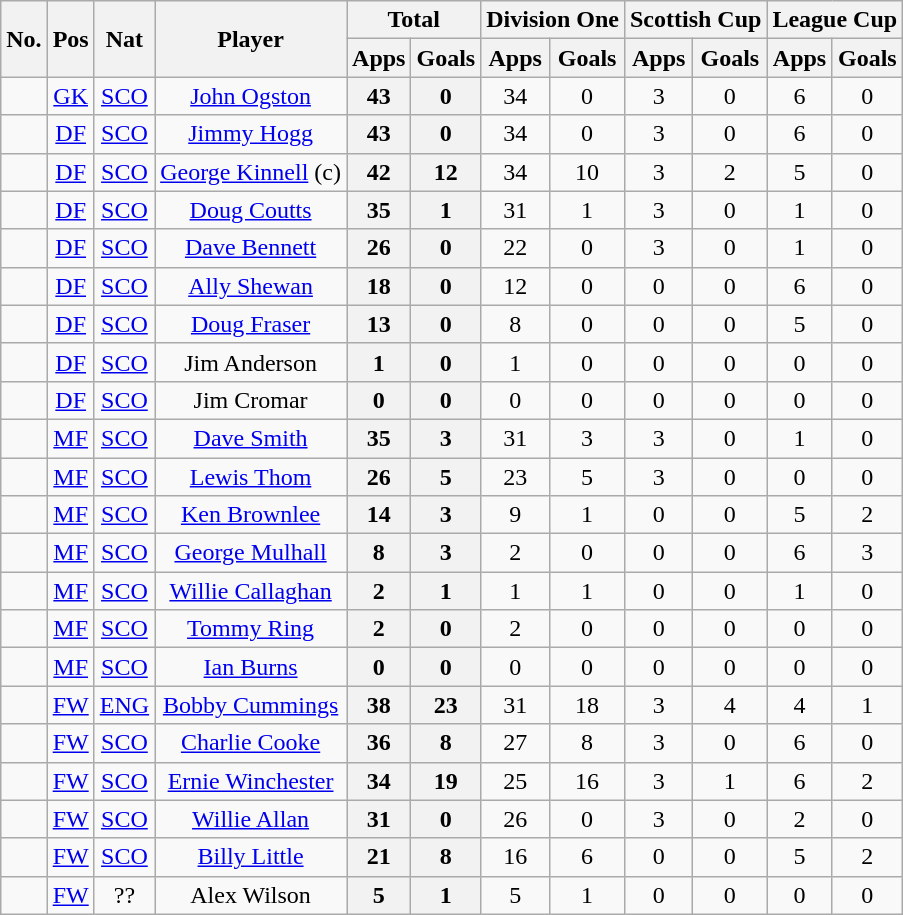<table class="wikitable sortable" style="text-align: center;">
<tr>
<th rowspan="2"><abbr>No.</abbr></th>
<th rowspan="2"><abbr>Pos</abbr></th>
<th rowspan="2"><abbr>Nat</abbr></th>
<th rowspan="2">Player</th>
<th colspan="2">Total</th>
<th colspan="2">Division One</th>
<th colspan="2">Scottish Cup</th>
<th colspan="2">League Cup</th>
</tr>
<tr>
<th>Apps</th>
<th>Goals</th>
<th>Apps</th>
<th>Goals</th>
<th>Apps</th>
<th>Goals</th>
<th>Apps</th>
<th>Goals</th>
</tr>
<tr>
<td></td>
<td><a href='#'>GK</a></td>
<td> <a href='#'>SCO</a></td>
<td><a href='#'>John Ogston</a></td>
<th>43</th>
<th>0</th>
<td>34</td>
<td>0</td>
<td>3</td>
<td>0</td>
<td>6</td>
<td>0</td>
</tr>
<tr>
<td></td>
<td><a href='#'>DF</a></td>
<td> <a href='#'>SCO</a></td>
<td><a href='#'>Jimmy Hogg</a></td>
<th>43</th>
<th>0</th>
<td>34</td>
<td>0</td>
<td>3</td>
<td>0</td>
<td>6</td>
<td>0</td>
</tr>
<tr>
<td></td>
<td><a href='#'>DF</a></td>
<td> <a href='#'>SCO</a></td>
<td><a href='#'>George Kinnell</a> (c)</td>
<th>42</th>
<th>12</th>
<td>34</td>
<td>10</td>
<td>3</td>
<td>2</td>
<td>5</td>
<td>0</td>
</tr>
<tr>
<td></td>
<td><a href='#'>DF</a></td>
<td> <a href='#'>SCO</a></td>
<td><a href='#'>Doug Coutts</a></td>
<th>35</th>
<th>1</th>
<td>31</td>
<td>1</td>
<td>3</td>
<td>0</td>
<td>1</td>
<td>0</td>
</tr>
<tr>
<td></td>
<td><a href='#'>DF</a></td>
<td> <a href='#'>SCO</a></td>
<td><a href='#'>Dave Bennett</a></td>
<th>26</th>
<th>0</th>
<td>22</td>
<td>0</td>
<td>3</td>
<td>0</td>
<td>1</td>
<td>0</td>
</tr>
<tr>
<td></td>
<td><a href='#'>DF</a></td>
<td> <a href='#'>SCO</a></td>
<td><a href='#'>Ally Shewan</a></td>
<th>18</th>
<th>0</th>
<td>12</td>
<td>0</td>
<td>0</td>
<td>0</td>
<td>6</td>
<td>0</td>
</tr>
<tr>
<td></td>
<td><a href='#'>DF</a></td>
<td> <a href='#'>SCO</a></td>
<td><a href='#'>Doug Fraser</a></td>
<th>13</th>
<th>0</th>
<td>8</td>
<td>0</td>
<td>0</td>
<td>0</td>
<td>5</td>
<td>0</td>
</tr>
<tr>
<td></td>
<td><a href='#'>DF</a></td>
<td> <a href='#'>SCO</a></td>
<td>Jim Anderson</td>
<th>1</th>
<th>0</th>
<td>1</td>
<td>0</td>
<td>0</td>
<td>0</td>
<td>0</td>
<td>0</td>
</tr>
<tr>
<td></td>
<td><a href='#'>DF</a></td>
<td> <a href='#'>SCO</a></td>
<td>Jim Cromar</td>
<th>0</th>
<th>0</th>
<td>0</td>
<td>0</td>
<td>0</td>
<td>0</td>
<td>0</td>
<td>0</td>
</tr>
<tr>
<td></td>
<td><a href='#'>MF</a></td>
<td> <a href='#'>SCO</a></td>
<td><a href='#'>Dave Smith</a></td>
<th>35</th>
<th>3</th>
<td>31</td>
<td>3</td>
<td>3</td>
<td>0</td>
<td>1</td>
<td>0</td>
</tr>
<tr>
<td></td>
<td><a href='#'>MF</a></td>
<td> <a href='#'>SCO</a></td>
<td><a href='#'>Lewis Thom</a></td>
<th>26</th>
<th>5</th>
<td>23</td>
<td>5</td>
<td>3</td>
<td>0</td>
<td>0</td>
<td>0</td>
</tr>
<tr>
<td></td>
<td><a href='#'>MF</a></td>
<td> <a href='#'>SCO</a></td>
<td><a href='#'>Ken Brownlee</a></td>
<th>14</th>
<th>3</th>
<td>9</td>
<td>1</td>
<td>0</td>
<td>0</td>
<td>5</td>
<td>2</td>
</tr>
<tr>
<td></td>
<td><a href='#'>MF</a></td>
<td> <a href='#'>SCO</a></td>
<td><a href='#'>George Mulhall</a></td>
<th>8</th>
<th>3</th>
<td>2</td>
<td>0</td>
<td>0</td>
<td>0</td>
<td>6</td>
<td>3</td>
</tr>
<tr>
<td></td>
<td><a href='#'>MF</a></td>
<td> <a href='#'>SCO</a></td>
<td><a href='#'>Willie Callaghan</a></td>
<th>2</th>
<th>1</th>
<td>1</td>
<td>1</td>
<td>0</td>
<td>0</td>
<td>1</td>
<td>0</td>
</tr>
<tr>
<td></td>
<td><a href='#'>MF</a></td>
<td> <a href='#'>SCO</a></td>
<td><a href='#'>Tommy Ring</a></td>
<th>2</th>
<th>0</th>
<td>2</td>
<td>0</td>
<td>0</td>
<td>0</td>
<td>0</td>
<td>0</td>
</tr>
<tr>
<td></td>
<td><a href='#'>MF</a></td>
<td> <a href='#'>SCO</a></td>
<td><a href='#'>Ian Burns</a></td>
<th>0</th>
<th>0</th>
<td>0</td>
<td>0</td>
<td>0</td>
<td>0</td>
<td>0</td>
<td>0</td>
</tr>
<tr>
<td></td>
<td><a href='#'>FW</a></td>
<td> <a href='#'>ENG</a></td>
<td><a href='#'>Bobby Cummings</a></td>
<th>38</th>
<th>23</th>
<td>31</td>
<td>18</td>
<td>3</td>
<td>4</td>
<td>4</td>
<td>1</td>
</tr>
<tr>
<td></td>
<td><a href='#'>FW</a></td>
<td> <a href='#'>SCO</a></td>
<td><a href='#'>Charlie Cooke</a></td>
<th>36</th>
<th>8</th>
<td>27</td>
<td>8</td>
<td>3</td>
<td>0</td>
<td>6</td>
<td>0</td>
</tr>
<tr>
<td></td>
<td><a href='#'>FW</a></td>
<td> <a href='#'>SCO</a></td>
<td><a href='#'>Ernie Winchester</a></td>
<th>34</th>
<th>19</th>
<td>25</td>
<td>16</td>
<td>3</td>
<td>1</td>
<td>6</td>
<td>2</td>
</tr>
<tr>
<td></td>
<td><a href='#'>FW</a></td>
<td> <a href='#'>SCO</a></td>
<td><a href='#'>Willie Allan</a></td>
<th>31</th>
<th>0</th>
<td>26</td>
<td>0</td>
<td>3</td>
<td>0</td>
<td>2</td>
<td>0</td>
</tr>
<tr>
<td></td>
<td><a href='#'>FW</a></td>
<td> <a href='#'>SCO</a></td>
<td><a href='#'>Billy Little</a></td>
<th>21</th>
<th>8</th>
<td>16</td>
<td>6</td>
<td>0</td>
<td>0</td>
<td>5</td>
<td>2</td>
</tr>
<tr>
<td></td>
<td><a href='#'>FW</a></td>
<td>??</td>
<td>Alex Wilson</td>
<th>5</th>
<th>1</th>
<td>5</td>
<td>1</td>
<td>0</td>
<td>0</td>
<td>0</td>
<td>0</td>
</tr>
</table>
